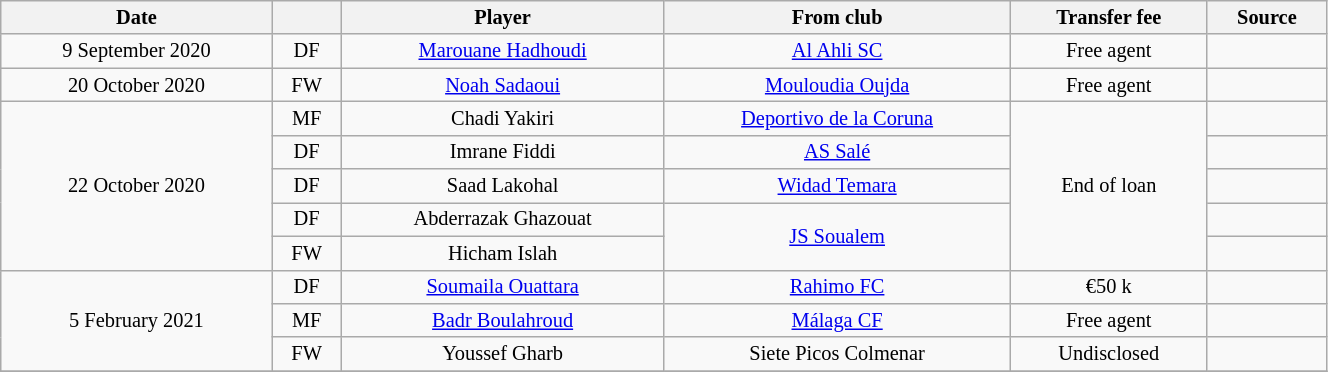<table class="wikitable sortable" style="width:70%; text-align:center; font-size:85%; text-align:centre;">
<tr>
<th>Date</th>
<th></th>
<th>Player</th>
<th>From club</th>
<th>Transfer fee</th>
<th>Source</th>
</tr>
<tr>
<td>9 September 2020</td>
<td>DF</td>
<td> <a href='#'>Marouane Hadhoudi</a></td>
<td> <a href='#'>Al Ahli SC</a></td>
<td>Free agent</td>
<td></td>
</tr>
<tr>
<td>20 October 2020</td>
<td>FW</td>
<td> <a href='#'>Noah Sadaoui</a></td>
<td><a href='#'>Mouloudia Oujda</a></td>
<td>Free agent</td>
<td></td>
</tr>
<tr>
<td rowspan="5">22 October 2020</td>
<td>MF</td>
<td> Chadi Yakiri</td>
<td> <a href='#'>Deportivo de la Coruna</a></td>
<td rowspan="5">End of loan</td>
<td></td>
</tr>
<tr>
<td>DF</td>
<td> Imrane Fiddi</td>
<td><a href='#'>AS Salé</a></td>
<td></td>
</tr>
<tr>
<td>DF</td>
<td> Saad Lakohal</td>
<td><a href='#'>Widad Temara</a></td>
<td></td>
</tr>
<tr>
<td>DF</td>
<td> Abderrazak Ghazouat</td>
<td rowspan="2"><a href='#'>JS Soualem</a></td>
<td></td>
</tr>
<tr>
<td>FW</td>
<td> Hicham Islah</td>
<td></td>
</tr>
<tr>
<td rowspan="3">5 February 2021</td>
<td>DF</td>
<td> <a href='#'>Soumaila Ouattara</a></td>
<td> <a href='#'>Rahimo FC</a></td>
<td>€50 k</td>
<td></td>
</tr>
<tr>
<td>MF</td>
<td> <a href='#'>Badr Boulahroud</a></td>
<td> <a href='#'>Málaga CF</a></td>
<td>Free agent</td>
<td></td>
</tr>
<tr>
<td>FW</td>
<td> Youssef Gharb</td>
<td> Siete Picos Colmenar</td>
<td>Undisclosed</td>
<td></td>
</tr>
<tr>
</tr>
</table>
